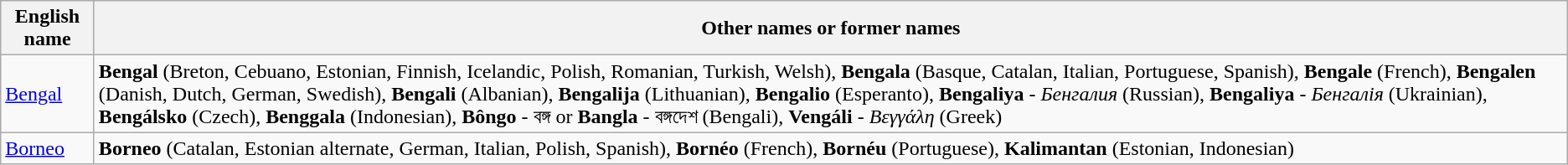<table class="wikitable">
<tr>
<th>English name</th>
<th>Other names or former names</th>
</tr>
<tr>
<td><a href='#'>Bengal</a></td>
<td><strong>Bengal</strong> (Breton, Cebuano, Estonian, Finnish, Icelandic, Polish, Romanian, Turkish, Welsh), <strong>Bengala</strong> (Basque, Catalan, Italian, Portuguese, Spanish), <strong>Bengale</strong> (French), <strong>Bengalen</strong> (Danish, Dutch, German, Swedish), <strong>Bengali</strong> (Albanian), <strong>Bengalija</strong> (Lithuanian), <strong>Bengalio</strong> (Esperanto), <strong>Bengaliya</strong> - <em>Бенгалия</em> (Russian), <strong>Bengaliya</strong> - <em>Бенгалія</em> (Ukrainian), <strong>Bengálsko</strong> (Czech), <strong>Benggala</strong> (Indonesian), <strong>Bôngo</strong> - বঙ্গ or <strong>Bangla</strong> - বঙ্গদেশ (Bengali), <strong>Vengáli</strong> - <em>Βεγγάλη</em> (Greek)</td>
</tr>
<tr>
<td><a href='#'>Borneo</a></td>
<td><strong>Borneo</strong> (Catalan, Estonian alternate, German, Italian, Polish, Spanish), <strong>Bornéo</strong> (French), <strong>Bornéu</strong> (Portuguese), <strong>Kalimantan</strong> (Estonian, Indonesian)</td>
</tr>
</table>
